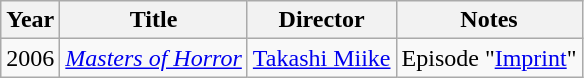<table class="wikitable">
<tr>
<th>Year</th>
<th>Title</th>
<th>Director</th>
<th>Notes</th>
</tr>
<tr>
<td>2006</td>
<td><em><a href='#'>Masters of Horror</a></em></td>
<td><a href='#'>Takashi Miike</a></td>
<td>Episode "<a href='#'>Imprint</a>"</td>
</tr>
</table>
